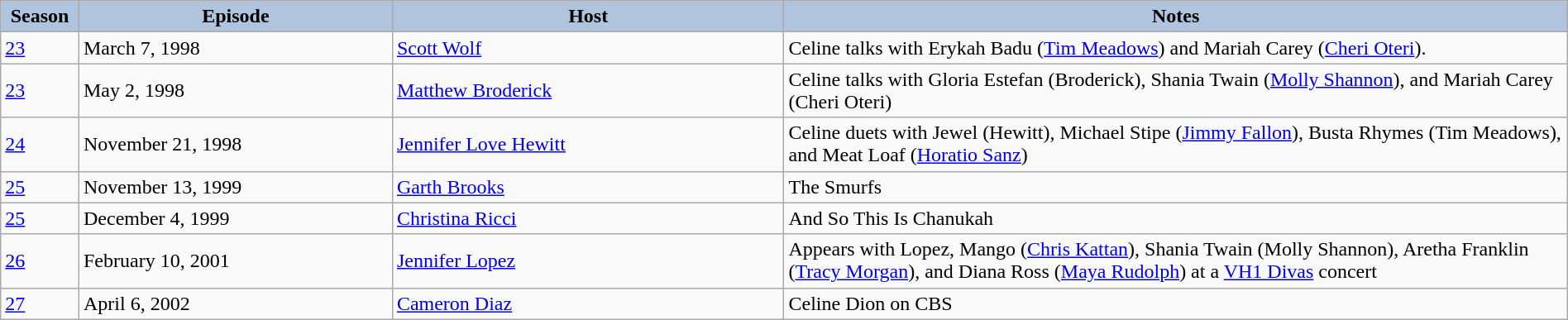<table class="wikitable" style="width:100%;">
<tr>
<th style="background:#b0c4de; width:5%;">Season</th>
<th style="background:#b0c4de; width:20%;">Episode</th>
<th style="background:#b0c4de; width:25%;">Host</th>
<th style="background:#b0c4de; width:50%;">Notes</th>
</tr>
<tr>
<td><a href='#'>23</a></td>
<td>March 7, 1998</td>
<td><a href='#'>Scott Wolf</a></td>
<td>Celine talks with Erykah Badu (<a href='#'>Tim Meadows</a>) and Mariah Carey (<a href='#'>Cheri Oteri</a>).</td>
</tr>
<tr>
<td><a href='#'>23</a></td>
<td>May 2, 1998</td>
<td><a href='#'>Matthew Broderick</a></td>
<td>Celine talks with Gloria Estefan (Broderick),  Shania Twain (<a href='#'>Molly Shannon</a>), and Mariah Carey (Cheri Oteri)</td>
</tr>
<tr>
<td><a href='#'>24</a></td>
<td>November 21, 1998</td>
<td><a href='#'>Jennifer Love Hewitt</a></td>
<td>Celine duets with Jewel (Hewitt), Michael Stipe (<a href='#'>Jimmy Fallon</a>), Busta Rhymes (Tim Meadows), and Meat Loaf (<a href='#'>Horatio Sanz</a>)</td>
</tr>
<tr>
<td><a href='#'>25</a></td>
<td>November 13, 1999</td>
<td><a href='#'>Garth Brooks</a></td>
<td>The Smurfs</td>
</tr>
<tr>
<td><a href='#'>25</a></td>
<td>December 4, 1999</td>
<td><a href='#'>Christina Ricci</a></td>
<td>And So This Is Chanukah</td>
</tr>
<tr>
<td><a href='#'>26</a></td>
<td>February 10, 2001</td>
<td><a href='#'>Jennifer Lopez</a></td>
<td>Appears with Lopez, Mango (<a href='#'>Chris Kattan</a>), Shania Twain (Molly Shannon), Aretha Franklin (<a href='#'>Tracy Morgan</a>), and Diana Ross (<a href='#'>Maya Rudolph</a>) at a <a href='#'>VH1 Divas</a> concert</td>
</tr>
<tr>
<td><a href='#'>27</a></td>
<td>April 6, 2002</td>
<td><a href='#'>Cameron Diaz</a></td>
<td>Celine Dion on CBS</td>
</tr>
</table>
